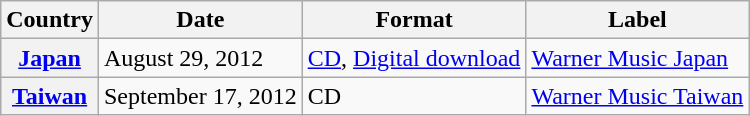<table class="wikitable plainrowheaders">
<tr>
<th scope="col">Country</th>
<th>Date</th>
<th>Format</th>
<th>Label</th>
</tr>
<tr>
<th scope="row" rowspan="1"><a href='#'>Japan</a></th>
<td>August 29, 2012</td>
<td><a href='#'>CD</a>, <a href='#'>Digital download</a></td>
<td><a href='#'>Warner Music Japan</a></td>
</tr>
<tr>
<th scope="row" rowspan="1"><a href='#'>Taiwan</a></th>
<td>September 17, 2012</td>
<td>CD</td>
<td><a href='#'>Warner Music Taiwan</a></td>
</tr>
</table>
